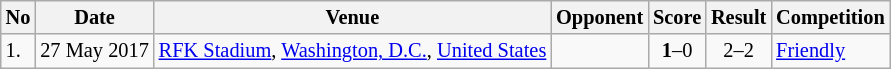<table class="wikitable" style="font-size:85%;">
<tr>
<th>No</th>
<th>Date</th>
<th>Venue</th>
<th>Opponent</th>
<th>Score</th>
<th>Result</th>
<th>Competition</th>
</tr>
<tr>
<td>1.</td>
<td>27 May 2017</td>
<td><a href='#'>RFK Stadium</a>, <a href='#'>Washington, D.C.</a>, <a href='#'>United States</a></td>
<td></td>
<td align=center><strong>1</strong>–0</td>
<td align=center>2–2</td>
<td><a href='#'>Friendly</a></td>
</tr>
</table>
